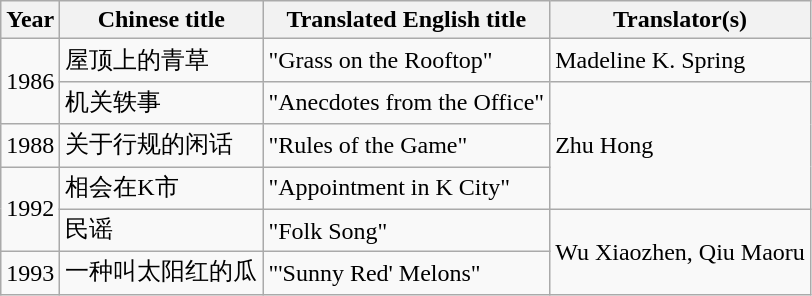<table class="wikitable" style="height: 100px">
<tr>
<th>Year</th>
<th>Chinese title</th>
<th>Translated English title</th>
<th>Translator(s)</th>
</tr>
<tr>
<td rowspan=2>1986</td>
<td>屋顶上的青草</td>
<td>"Grass on the Rooftop"</td>
<td>Madeline K. Spring</td>
</tr>
<tr>
<td>机关轶事</td>
<td>"Anecdotes from the Office"</td>
<td rowspan=3>Zhu Hong</td>
</tr>
<tr>
<td>1988</td>
<td>关于行规的闲话</td>
<td>"Rules of the Game"</td>
</tr>
<tr>
<td rowspan=2>1992</td>
<td>相会在K市</td>
<td>"Appointment in K City"</td>
</tr>
<tr>
<td>民谣</td>
<td>"Folk Song"</td>
<td rowspan=2>Wu Xiaozhen, Qiu Maoru</td>
</tr>
<tr>
<td>1993</td>
<td>一种叫太阳红的瓜</td>
<td>"'Sunny Red' Melons"</td>
</tr>
</table>
